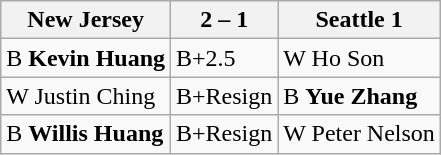<table class="wikitable">
<tr>
<th>New Jersey</th>
<th>2 – 1</th>
<th>Seattle 1</th>
</tr>
<tr>
<td>B <strong>Kevin Huang</strong></td>
<td>B+2.5</td>
<td>W Ho Son</td>
</tr>
<tr>
<td>W Justin Ching</td>
<td>B+Resign</td>
<td>B <strong>Yue Zhang</strong></td>
</tr>
<tr>
<td>B <strong>Willis Huang</strong></td>
<td>B+Resign</td>
<td>W Peter Nelson</td>
</tr>
</table>
